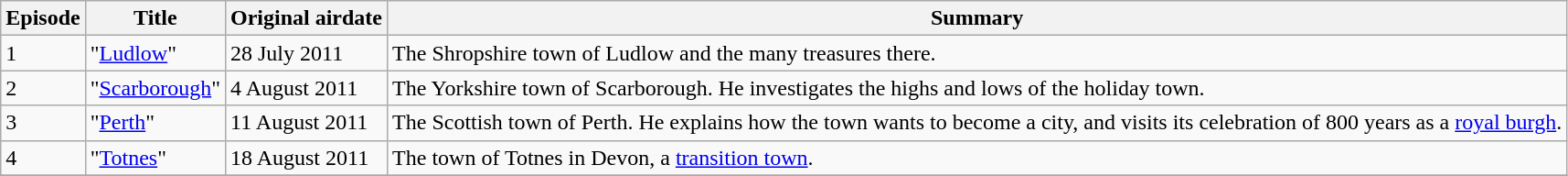<table class="wikitable">
<tr>
<th>Episode</th>
<th>Title</th>
<th>Original airdate</th>
<th>Summary</th>
</tr>
<tr>
<td>1</td>
<td>"<a href='#'>Ludlow</a>"</td>
<td>28 July 2011</td>
<td>The Shropshire town of Ludlow and the many treasures there.</td>
</tr>
<tr>
<td>2</td>
<td>"<a href='#'>Scarborough</a>"</td>
<td>4 August 2011</td>
<td>The Yorkshire town of Scarborough. He investigates the highs and lows of the holiday town.</td>
</tr>
<tr>
<td>3</td>
<td>"<a href='#'>Perth</a>"</td>
<td>11 August 2011</td>
<td>The Scottish town of Perth. He explains how the town wants to become a city, and visits its celebration of 800 years as a <a href='#'>royal burgh</a>.</td>
</tr>
<tr>
<td>4</td>
<td>"<a href='#'>Totnes</a>"</td>
<td>18 August 2011</td>
<td>The town of Totnes in Devon, a <a href='#'>transition town</a>.</td>
</tr>
<tr>
</tr>
</table>
